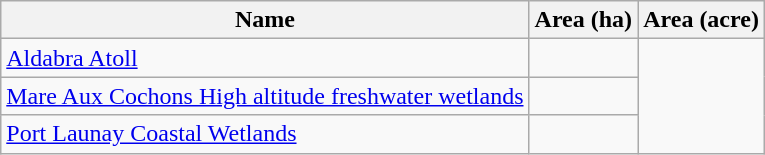<table class="wikitable sortable">
<tr>
<th scope="col" align=left>Name</th>
<th scope="col">Area (ha)</th>
<th scope="col">Area (acre)</th>
</tr>
<tr ---->
<td><a href='#'>Aldabra Atoll</a></td>
<td></td>
</tr>
<tr ---->
<td><a href='#'>Mare Aux Cochons High altitude freshwater wetlands</a></td>
<td></td>
</tr>
<tr ---->
<td><a href='#'>Port Launay Coastal Wetlands</a></td>
<td></td>
</tr>
</table>
